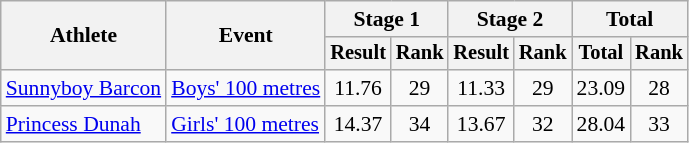<table class="wikitable" style="font-size:90%">
<tr>
<th rowspan=2>Athlete</th>
<th rowspan=2>Event</th>
<th colspan=2>Stage 1</th>
<th colspan=2>Stage 2</th>
<th colspan=2>Total</th>
</tr>
<tr style="font-size:95%">
<th>Result</th>
<th>Rank</th>
<th>Result</th>
<th>Rank</th>
<th>Total</th>
<th>Rank</th>
</tr>
<tr align=center>
<td align=left><a href='#'>Sunnyboy Barcon</a></td>
<td align=left><a href='#'>Boys' 100 metres</a></td>
<td>11.76</td>
<td>29</td>
<td>11.33</td>
<td>29</td>
<td>23.09</td>
<td>28</td>
</tr>
<tr align=center>
<td align=left><a href='#'>Princess Dunah</a></td>
<td align=left><a href='#'>Girls' 100 metres</a></td>
<td>14.37</td>
<td>34</td>
<td>13.67</td>
<td>32</td>
<td>28.04</td>
<td>33</td>
</tr>
</table>
